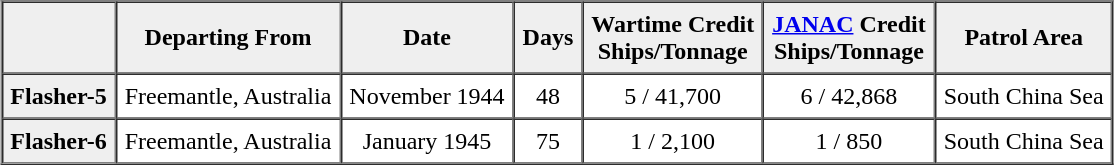<table border="1" cellpadding="5" cellspacing="0" align="center">
<tr>
<th scope="col" style="background:#efefef;"> </th>
<th scope="col" style="background:#efefef;">Departing From</th>
<th scope="col" style="background:#efefef;">Date</th>
<th scope="col" style="background:#efefef;">Days</th>
<th scope="col" style="background:#efefef;">Wartime Credit<br>Ships/Tonnage</th>
<th scope="col" style="background:#efefef;"><a href='#'>JANAC</a> Credit<br>Ships/Tonnage</th>
<th scope="col" style="background:#efefef;">Patrol Area</th>
</tr>
<tr>
<th scope="row" style="background:#efefef;">Flasher-5</th>
<td align=left>Freemantle, Australia</td>
<td align=center>November 1944</td>
<td align=center>48</td>
<td align=center>5 / 41,700</td>
<td align=center>6 / 42,868</td>
<td align=left>South China Sea</td>
</tr>
<tr>
<th scope="row" style="background:#efefef;">Flasher-6</th>
<td align=left>Freemantle, Australia</td>
<td align=center>January 1945</td>
<td align=center>75</td>
<td align=center>1 / 2,100</td>
<td align=center>1 / 850</td>
<td align=left>South China Sea</td>
</tr>
</table>
